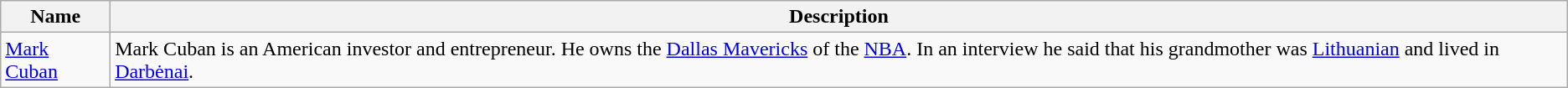<table class="wikitable">
<tr>
<th>Name</th>
<th>Description</th>
</tr>
<tr>
<td><a href='#'>Mark Cuban</a></td>
<td>Mark Cuban is an American investor and entrepreneur. He owns the <a href='#'>Dallas Mavericks</a> of the <a href='#'>NBA</a>. In an interview he said that his grandmother was <a href='#'>Lithuanian</a> and lived in <a href='#'>Darbėnai</a>.</td>
</tr>
</table>
